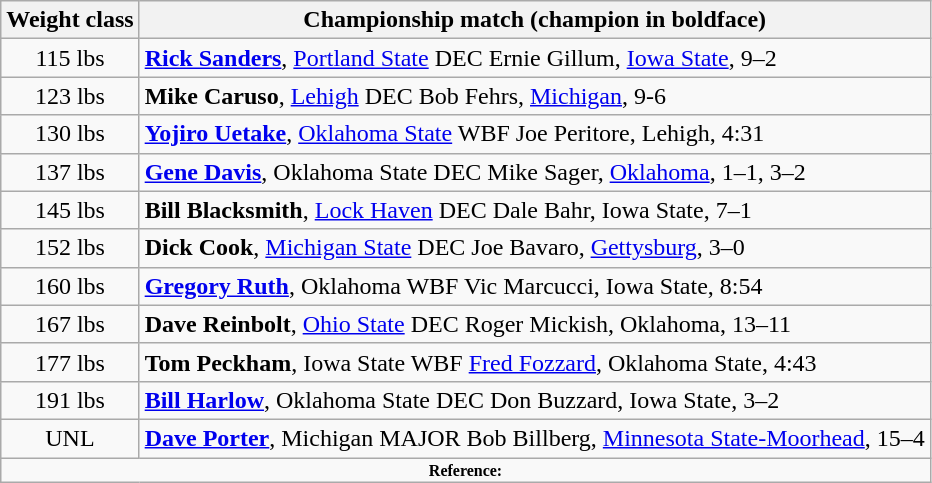<table class="wikitable" style="text-align:center">
<tr>
<th>Weight class</th>
<th>Championship match (champion in boldface)</th>
</tr>
<tr>
<td>115 lbs</td>
<td align=left><strong><a href='#'>Rick Sanders</a></strong>, <a href='#'>Portland State</a> DEC Ernie Gillum, <a href='#'>Iowa State</a>, 9–2</td>
</tr>
<tr>
<td>123 lbs</td>
<td align=left><strong>Mike Caruso</strong>, <a href='#'>Lehigh</a> DEC Bob Fehrs, <a href='#'>Michigan</a>, 9-6</td>
</tr>
<tr>
<td>130 lbs</td>
<td align=left><strong><a href='#'>Yojiro Uetake</a></strong>, <a href='#'>Oklahoma State</a> WBF Joe Peritore, Lehigh, 4:31</td>
</tr>
<tr>
<td>137 lbs</td>
<td align=left><strong><a href='#'>Gene Davis</a></strong>, Oklahoma State DEC Mike Sager, <a href='#'>Oklahoma</a>, 1–1, 3–2</td>
</tr>
<tr>
<td>145 lbs</td>
<td align=left><strong>Bill Blacksmith</strong>, <a href='#'>Lock Haven</a> DEC Dale Bahr, Iowa State, 7–1</td>
</tr>
<tr>
<td>152 lbs</td>
<td align=left><strong>Dick Cook</strong>, <a href='#'>Michigan State</a> DEC Joe Bavaro, <a href='#'>Gettysburg</a>, 3–0</td>
</tr>
<tr>
<td>160 lbs</td>
<td align=left><strong><a href='#'>Gregory Ruth</a></strong>, Oklahoma WBF Vic Marcucci, Iowa State, 8:54</td>
</tr>
<tr>
<td>167 lbs</td>
<td align=left><strong>Dave Reinbolt</strong>, <a href='#'>Ohio State</a> DEC Roger Mickish, Oklahoma, 13–11</td>
</tr>
<tr>
<td>177 lbs</td>
<td align=left><strong>Tom Peckham</strong>, Iowa State WBF <a href='#'>Fred Fozzard</a>, Oklahoma State, 4:43</td>
</tr>
<tr>
<td>191 lbs</td>
<td align=left><strong><a href='#'>Bill Harlow</a></strong>, Oklahoma State DEC Don Buzzard, Iowa State, 3–2</td>
</tr>
<tr>
<td>UNL</td>
<td align="left"><strong><a href='#'>Dave Porter</a></strong>, Michigan MAJOR Bob Billberg, <a href='#'>Minnesota State-Moorhead</a>, 15–4</td>
</tr>
<tr>
<td colspan="2"  style="font-size:8pt; text-align:center;"><strong>Reference:</strong></td>
</tr>
</table>
